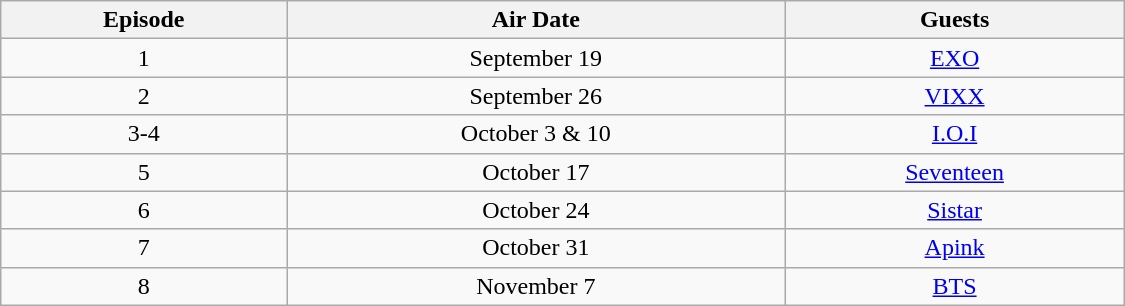<table class="wikitable" width=750px">
<tr align="center">
<th>Episode</th>
<th>Air Date</th>
<th>Guests</th>
</tr>
<tr align="center">
<td>1</td>
<td>September 19</td>
<td><a href='#'>EXO</a></td>
</tr>
<tr align="center">
<td>2</td>
<td>September 26</td>
<td><a href='#'>VIXX</a></td>
</tr>
<tr align="center">
<td>3-4</td>
<td>October 3 & 10</td>
<td><a href='#'>I.O.I</a></td>
</tr>
<tr align="center">
<td>5</td>
<td>October 17</td>
<td><a href='#'>Seventeen</a></td>
</tr>
<tr align="center">
<td>6</td>
<td>October 24</td>
<td><a href='#'>Sistar</a></td>
</tr>
<tr align="center">
<td>7</td>
<td>October 31</td>
<td><a href='#'>Apink</a></td>
</tr>
<tr align="center">
<td>8</td>
<td>November 7</td>
<td><a href='#'>BTS</a></td>
</tr>
</table>
